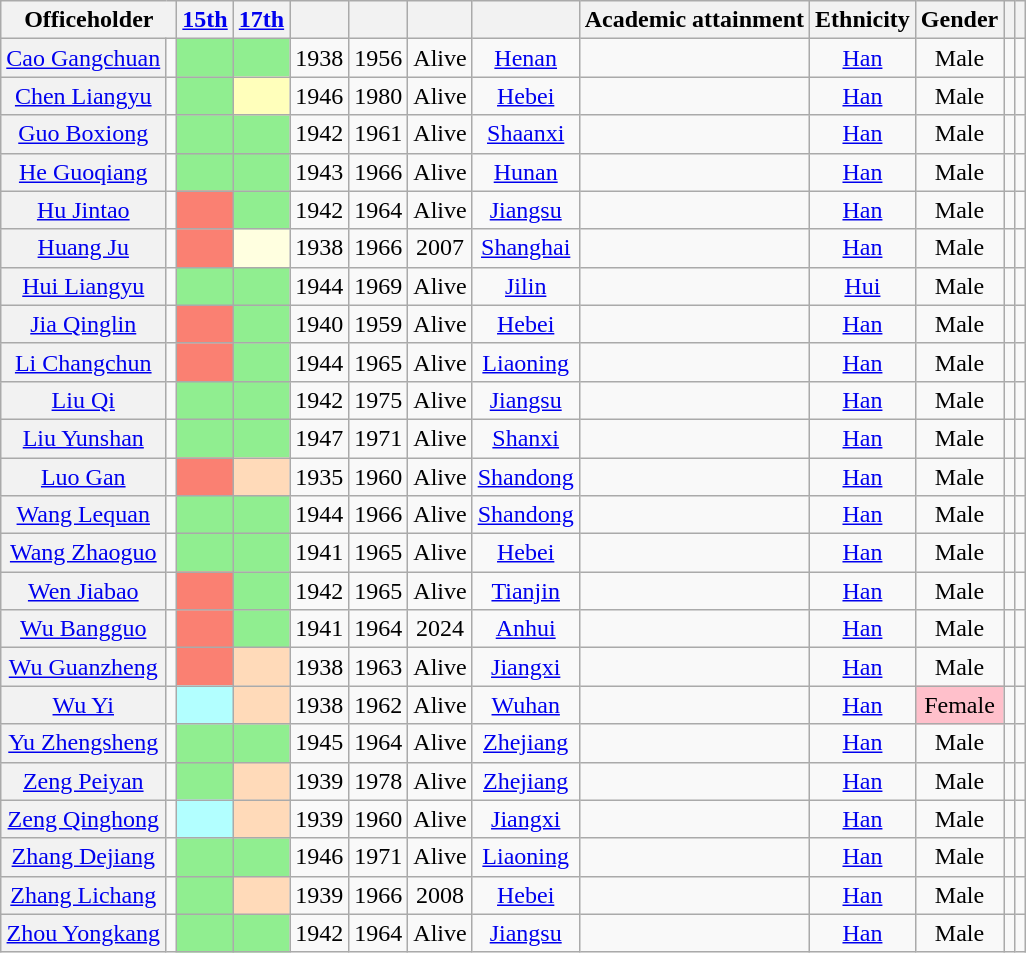<table class="wikitable sortable" style=text-align:center>
<tr>
<th scope=col colspan="2">Officeholder</th>
<th scope=col><a href='#'>15th</a></th>
<th scope=col><a href='#'>17th</a></th>
<th scope=col></th>
<th scope=col></th>
<th scope=col></th>
<th scope=col></th>
<th scope=col>Academic attainment</th>
<th scope=col>Ethnicity</th>
<th scope=col>Gender</th>
<th scope=col></th>
<th scope=col class="unsortable"></th>
</tr>
<tr>
<th align="center" scope="row" style="font-weight:normal;"><a href='#'>Cao&nbsp;Gangchuan</a></th>
<td></td>
<td bgcolor = LightGreen></td>
<td bgcolor = LightGreen></td>
<td>1938</td>
<td>1956</td>
<td>Alive</td>
<td><a href='#'>Henan</a></td>
<td></td>
<td><a href='#'>Han</a></td>
<td>Male</td>
<td></td>
<td></td>
</tr>
<tr>
<th align="center" scope="row" style="font-weight:normal;"><a href='#'>Chen Liangyu</a></th>
<td></td>
<td bgcolor = LightGreen></td>
<td bgcolor = ffffbb></td>
<td>1946</td>
<td>1980</td>
<td>Alive</td>
<td><a href='#'>Hebei</a></td>
<td></td>
<td><a href='#'>Han</a></td>
<td>Male</td>
<td></td>
<td></td>
</tr>
<tr>
<th align="center" scope="row" style="font-weight:normal;"><a href='#'>Guo Boxiong</a></th>
<td></td>
<td bgcolor = LightGreen></td>
<td bgcolor = LightGreen></td>
<td>1942</td>
<td>1961</td>
<td>Alive</td>
<td><a href='#'>Shaanxi</a></td>
<td></td>
<td><a href='#'>Han</a></td>
<td>Male</td>
<td></td>
<td></td>
</tr>
<tr>
<th align="center" scope="row" style="font-weight:normal;"><a href='#'>He Guoqiang</a></th>
<td></td>
<td bgcolor = LightGreen></td>
<td bgcolor = LightGreen></td>
<td>1943</td>
<td>1966</td>
<td>Alive</td>
<td><a href='#'>Hunan</a></td>
<td></td>
<td><a href='#'>Han</a></td>
<td>Male</td>
<td></td>
<td></td>
</tr>
<tr>
<th align="center" scope="row" style="font-weight:normal;"><a href='#'>Hu Jintao</a></th>
<td></td>
<td bgcolor = Salmon></td>
<td bgcolor = LightGreen></td>
<td>1942</td>
<td>1964</td>
<td>Alive</td>
<td><a href='#'>Jiangsu</a></td>
<td></td>
<td><a href='#'>Han</a></td>
<td>Male</td>
<td></td>
<td></td>
</tr>
<tr>
<th align="center" scope="row" style="font-weight:normal;"><a href='#'>Huang Ju</a></th>
<td></td>
<td bgcolor = Salmon></td>
<td bgcolor = LightYellow></td>
<td>1938</td>
<td>1966</td>
<td>2007</td>
<td><a href='#'>Shanghai</a></td>
<td></td>
<td><a href='#'>Han</a></td>
<td>Male</td>
<td></td>
<td></td>
</tr>
<tr>
<th align="center" scope="row" style="font-weight:normal;"><a href='#'>Hui Liangyu</a></th>
<td></td>
<td bgcolor = LightGreen></td>
<td bgcolor = LightGreen></td>
<td>1944</td>
<td>1969</td>
<td>Alive</td>
<td><a href='#'>Jilin</a></td>
<td></td>
<td><a href='#'>Hui</a></td>
<td>Male</td>
<td></td>
<td></td>
</tr>
<tr>
<th align="center" scope="row" style="font-weight:normal;"><a href='#'>Jia Qinglin</a></th>
<td></td>
<td bgcolor = Salmon></td>
<td bgcolor = LightGreen></td>
<td>1940</td>
<td>1959</td>
<td>Alive</td>
<td><a href='#'>Hebei</a></td>
<td></td>
<td><a href='#'>Han</a></td>
<td>Male</td>
<td></td>
<td></td>
</tr>
<tr>
<th align="center" scope="row" style="font-weight:normal;"><a href='#'>Li Changchun</a></th>
<td></td>
<td bgcolor = Salmon></td>
<td bgcolor = LightGreen></td>
<td>1944</td>
<td>1965</td>
<td>Alive</td>
<td><a href='#'>Liaoning</a></td>
<td></td>
<td><a href='#'>Han</a></td>
<td>Male</td>
<td></td>
<td></td>
</tr>
<tr>
<th align="center" scope="row" style="font-weight:normal;"><a href='#'>Liu Qi</a></th>
<td></td>
<td bgcolor = LightGreen></td>
<td bgcolor = LightGreen></td>
<td>1942</td>
<td>1975</td>
<td>Alive</td>
<td><a href='#'>Jiangsu</a></td>
<td></td>
<td><a href='#'>Han</a></td>
<td>Male</td>
<td></td>
<td></td>
</tr>
<tr>
<th align="center" scope="row" style="font-weight:normal;"><a href='#'>Liu Yunshan</a></th>
<td></td>
<td bgcolor = LightGreen></td>
<td bgcolor = LightGreen></td>
<td>1947</td>
<td>1971</td>
<td>Alive</td>
<td><a href='#'>Shanxi</a></td>
<td></td>
<td><a href='#'>Han</a></td>
<td>Male</td>
<td></td>
<td></td>
</tr>
<tr>
<th align="center" scope="row" style="font-weight:normal;"><a href='#'>Luo Gan</a></th>
<td></td>
<td bgcolor = Salmon></td>
<td bgcolor = PeachPuff></td>
<td>1935</td>
<td>1960</td>
<td>Alive</td>
<td><a href='#'>Shandong</a></td>
<td></td>
<td><a href='#'>Han</a></td>
<td>Male</td>
<td></td>
<td></td>
</tr>
<tr>
<th align="center" scope="row" style="font-weight:normal;"><a href='#'>Wang Lequan</a></th>
<td></td>
<td bgcolor = LightGreen></td>
<td bgcolor = LightGreen></td>
<td>1944</td>
<td>1966</td>
<td>Alive</td>
<td><a href='#'>Shandong</a></td>
<td></td>
<td><a href='#'>Han</a></td>
<td>Male</td>
<td></td>
<td></td>
</tr>
<tr>
<th align="center" scope="row" style="font-weight:normal;"><a href='#'>Wang Zhaoguo</a></th>
<td></td>
<td bgcolor = LightGreen></td>
<td bgcolor = LightGreen></td>
<td>1941</td>
<td>1965</td>
<td>Alive</td>
<td><a href='#'>Hebei</a></td>
<td></td>
<td><a href='#'>Han</a></td>
<td>Male</td>
<td></td>
<td></td>
</tr>
<tr>
<th align="center" scope="row" style="font-weight:normal;"><a href='#'>Wen Jiabao</a></th>
<td></td>
<td bgcolor = Salmon></td>
<td bgcolor = LightGreen></td>
<td>1942</td>
<td>1965</td>
<td>Alive</td>
<td><a href='#'>Tianjin</a></td>
<td></td>
<td><a href='#'>Han</a></td>
<td>Male</td>
<td></td>
<td></td>
</tr>
<tr>
<th align="center" scope="row" style="font-weight:normal;"><a href='#'>Wu Bangguo</a></th>
<td></td>
<td bgcolor = Salmon></td>
<td bgcolor = LightGreen></td>
<td>1941</td>
<td>1964</td>
<td>2024</td>
<td><a href='#'>Anhui</a></td>
<td></td>
<td><a href='#'>Han</a></td>
<td>Male</td>
<td></td>
<td></td>
</tr>
<tr>
<th align="center" scope="row" style="font-weight:normal;"><a href='#'>Wu Guanzheng</a></th>
<td></td>
<td bgcolor = Salmon></td>
<td bgcolor = PeachPuff></td>
<td>1938</td>
<td>1963</td>
<td>Alive</td>
<td><a href='#'>Jiangxi</a></td>
<td></td>
<td><a href='#'>Han</a></td>
<td>Male</td>
<td></td>
<td></td>
</tr>
<tr>
<th align="center" scope="row" style="font-weight:normal;"><a href='#'>Wu Yi</a></th>
<td></td>
<td bgcolor = #B2FFFF></td>
<td bgcolor = PeachPuff></td>
<td>1938</td>
<td>1962</td>
<td>Alive</td>
<td><a href='#'>Wuhan</a></td>
<td></td>
<td><a href='#'>Han</a></td>
<td style="background: Pink">Female</td>
<td></td>
<td></td>
</tr>
<tr>
<th align="center" scope="row" style="font-weight:normal;"><a href='#'>Yu Zhengsheng</a></th>
<td></td>
<td bgcolor = LightGreen></td>
<td bgcolor = LightGreen></td>
<td>1945</td>
<td>1964</td>
<td>Alive</td>
<td><a href='#'>Zhejiang</a></td>
<td></td>
<td><a href='#'>Han</a></td>
<td>Male</td>
<td></td>
<td></td>
</tr>
<tr>
<th align="center" scope="row" style="font-weight:normal;"><a href='#'>Zeng Peiyan</a></th>
<td></td>
<td bgcolor = LightGreen></td>
<td bgcolor = PeachPuff></td>
<td>1939</td>
<td>1978</td>
<td>Alive</td>
<td><a href='#'>Zhejiang</a></td>
<td></td>
<td><a href='#'>Han</a></td>
<td>Male</td>
<td></td>
<td></td>
</tr>
<tr>
<th align="center" scope="row" style="font-weight:normal;"><a href='#'>Zeng Qinghong</a></th>
<td></td>
<td bgcolor = #B2FFFF></td>
<td bgcolor = PeachPuff></td>
<td>1939</td>
<td>1960</td>
<td>Alive</td>
<td><a href='#'>Jiangxi</a></td>
<td></td>
<td><a href='#'>Han</a></td>
<td>Male</td>
<td></td>
<td></td>
</tr>
<tr>
<th align="center" scope="row" style="font-weight:normal;"><a href='#'>Zhang Dejiang</a></th>
<td></td>
<td bgcolor = LightGreen></td>
<td bgcolor = LightGreen></td>
<td>1946</td>
<td>1971</td>
<td>Alive</td>
<td><a href='#'>Liaoning</a></td>
<td></td>
<td><a href='#'>Han</a></td>
<td>Male</td>
<td></td>
<td></td>
</tr>
<tr>
<th align="center" scope="row" style="font-weight:normal;"><a href='#'>Zhang Lichang</a></th>
<td></td>
<td bgcolor = LightGreen></td>
<td bgcolor = PeachPuff></td>
<td>1939</td>
<td>1966</td>
<td>2008</td>
<td><a href='#'>Hebei</a></td>
<td></td>
<td><a href='#'>Han</a></td>
<td>Male</td>
<td></td>
<td></td>
</tr>
<tr>
<th align="center" scope="row" style="font-weight:normal;"><a href='#'>Zhou Yongkang</a></th>
<td></td>
<td bgcolor = LightGreen></td>
<td bgcolor = LightGreen></td>
<td>1942</td>
<td>1964</td>
<td>Alive</td>
<td><a href='#'>Jiangsu</a></td>
<td></td>
<td><a href='#'>Han</a></td>
<td>Male</td>
<td></td>
<td></td>
</tr>
</table>
